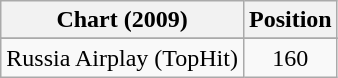<table class="wikitable">
<tr>
<th>Chart (2009)</th>
<th>Position</th>
</tr>
<tr>
</tr>
<tr>
<td>Russia Airplay (TopHit)</td>
<td style="text-align:center;">160</td>
</tr>
</table>
